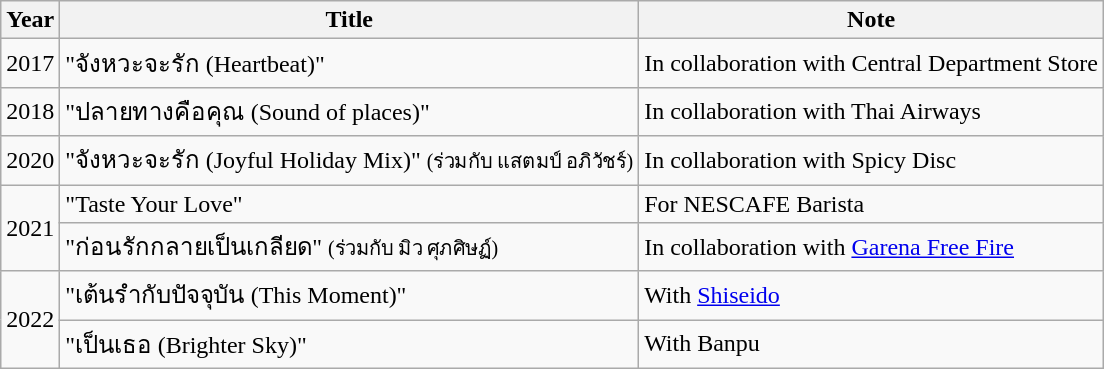<table class="wikitable">
<tr>
<th>Year</th>
<th>Title</th>
<th>Note</th>
</tr>
<tr>
<td>2017</td>
<td>"จังหวะจะรัก (Heartbeat)"</td>
<td>In collaboration with Central Department Store</td>
</tr>
<tr>
<td>2018</td>
<td>"ปลายทางคือคุณ (Sound of places)"</td>
<td>In collaboration with Thai Airways</td>
</tr>
<tr>
<td>2020</td>
<td>"จังหวะจะรัก (Joyful Holiday Mix)" <small>(ร่วมกับ แสตมป์ อภิวัชร์)</small></td>
<td>In collaboration with Spicy Disc</td>
</tr>
<tr>
<td rowspan="2">2021</td>
<td>"Taste Your Love"</td>
<td>For NESCAFE Barista</td>
</tr>
<tr>
<td>"ก่อนรักกลายเป็นเกลียด" <small>(ร่วมกับ มิว ศุภศิษฏ์)</small></td>
<td>In collaboration with <a href='#'>Garena Free Fire</a></td>
</tr>
<tr>
<td rowspan="2">2022</td>
<td>"เต้นรำกับปัจจุบัน (This Moment)"</td>
<td>With <a href='#'>Shiseido</a></td>
</tr>
<tr>
<td>"เป็นเธอ (Brighter Sky)"</td>
<td>With Banpu</td>
</tr>
</table>
